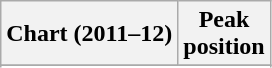<table class="wikitable sortable plainrowheaders">
<tr>
<th>Chart (2011–12)</th>
<th>Peak<br>position</th>
</tr>
<tr>
</tr>
<tr>
</tr>
<tr>
</tr>
<tr>
</tr>
<tr>
</tr>
<tr>
</tr>
</table>
